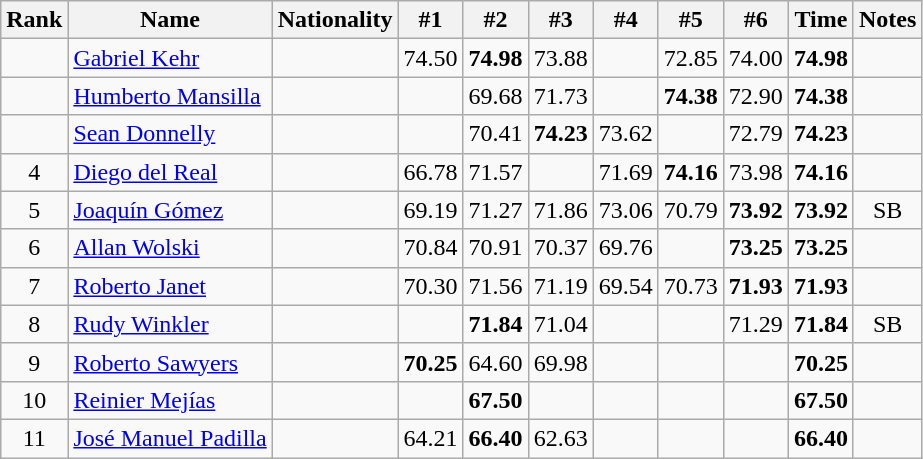<table class="wikitable sortable" style="text-align:center">
<tr>
<th>Rank</th>
<th>Name</th>
<th>Nationality</th>
<th>#1</th>
<th>#2</th>
<th>#3</th>
<th>#4</th>
<th>#5</th>
<th>#6</th>
<th>Time</th>
<th>Notes</th>
</tr>
<tr>
<td></td>
<td align=left><a href='#'>Gabriel Kehr</a></td>
<td align=left></td>
<td>74.50</td>
<td><strong>74.98</strong></td>
<td>73.88</td>
<td></td>
<td>72.85</td>
<td>74.00</td>
<td><strong>74.98</strong></td>
<td></td>
</tr>
<tr>
<td></td>
<td align=left><a href='#'>Humberto Mansilla</a></td>
<td align=left></td>
<td></td>
<td>69.68</td>
<td>71.73</td>
<td></td>
<td><strong>74.38</strong></td>
<td>72.90</td>
<td><strong>74.38</strong></td>
<td></td>
</tr>
<tr>
<td></td>
<td align=left><a href='#'>Sean Donnelly</a></td>
<td align=left></td>
<td></td>
<td>70.41</td>
<td><strong>74.23</strong></td>
<td>73.62</td>
<td></td>
<td>72.79</td>
<td><strong>74.23</strong></td>
<td></td>
</tr>
<tr>
<td>4</td>
<td align=left><a href='#'>Diego del Real</a></td>
<td align=left></td>
<td>66.78</td>
<td>71.57</td>
<td></td>
<td>71.69</td>
<td><strong>74.16</strong></td>
<td>73.98</td>
<td><strong>74.16</strong></td>
<td></td>
</tr>
<tr>
<td>5</td>
<td align=left><a href='#'>Joaquín Gómez</a></td>
<td align=left></td>
<td>69.19</td>
<td>71.27</td>
<td>71.86</td>
<td>73.06</td>
<td>70.79</td>
<td><strong>73.92</strong></td>
<td><strong>73.92</strong></td>
<td>SB</td>
</tr>
<tr>
<td>6</td>
<td align=left><a href='#'>Allan Wolski</a></td>
<td align=left></td>
<td>70.84</td>
<td>70.91</td>
<td>70.37</td>
<td>69.76</td>
<td></td>
<td><strong>73.25</strong></td>
<td><strong>73.25</strong></td>
<td></td>
</tr>
<tr>
<td>7</td>
<td align=left><a href='#'>Roberto Janet</a></td>
<td align=left></td>
<td>70.30</td>
<td>71.56</td>
<td>71.19</td>
<td>69.54</td>
<td>70.73</td>
<td><strong>71.93</strong></td>
<td><strong>71.93</strong></td>
<td></td>
</tr>
<tr>
<td>8</td>
<td align=left><a href='#'>Rudy Winkler</a></td>
<td align=left></td>
<td></td>
<td><strong>71.84</strong></td>
<td>71.04</td>
<td></td>
<td></td>
<td>71.29</td>
<td><strong>71.84</strong></td>
<td>SB</td>
</tr>
<tr>
<td>9</td>
<td align=left><a href='#'>Roberto Sawyers</a></td>
<td align=left></td>
<td><strong>70.25</strong></td>
<td>64.60</td>
<td>69.98</td>
<td></td>
<td></td>
<td></td>
<td><strong>70.25</strong></td>
<td></td>
</tr>
<tr>
<td>10</td>
<td align=left><a href='#'>Reinier Mejías</a></td>
<td align=left></td>
<td></td>
<td><strong>67.50</strong></td>
<td></td>
<td></td>
<td></td>
<td></td>
<td><strong>67.50</strong></td>
<td></td>
</tr>
<tr>
<td>11</td>
<td align=left><a href='#'>José Manuel Padilla</a></td>
<td align=left></td>
<td>64.21</td>
<td><strong>66.40</strong></td>
<td>62.63</td>
<td></td>
<td></td>
<td></td>
<td><strong>66.40</strong></td>
<td></td>
</tr>
</table>
